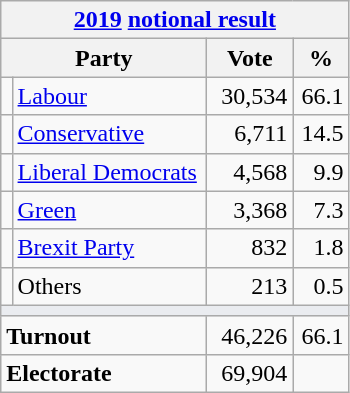<table class="wikitable">
<tr>
<th colspan="4"><a href='#'>2019</a> <a href='#'>notional result</a></th>
</tr>
<tr>
<th bgcolor="#DDDDFF" width="130px" colspan="2">Party</th>
<th bgcolor="#DDDDFF" width="50px">Vote</th>
<th bgcolor="#DDDDFF" width="30px">%</th>
</tr>
<tr>
<td></td>
<td><a href='#'>Labour</a></td>
<td align=right>30,534</td>
<td align=right>66.1</td>
</tr>
<tr>
<td></td>
<td><a href='#'>Conservative</a></td>
<td align=right>6,711</td>
<td align=right>14.5</td>
</tr>
<tr>
<td></td>
<td><a href='#'>Liberal Democrats</a></td>
<td align=right>4,568</td>
<td align=right>9.9</td>
</tr>
<tr>
<td></td>
<td><a href='#'>Green</a></td>
<td align=right>3,368</td>
<td align=right>7.3</td>
</tr>
<tr>
<td></td>
<td><a href='#'>Brexit Party</a></td>
<td align=right>832</td>
<td align=right>1.8</td>
</tr>
<tr>
<td></td>
<td>Others</td>
<td align=right>213</td>
<td align=right>0.5</td>
</tr>
<tr>
<td colspan="4" bgcolor="#EAECF0"></td>
</tr>
<tr>
<td colspan="2"><strong>Turnout</strong></td>
<td align=right>46,226</td>
<td align=right>66.1</td>
</tr>
<tr>
<td colspan="2"><strong>Electorate</strong></td>
<td align=right>69,904</td>
</tr>
</table>
